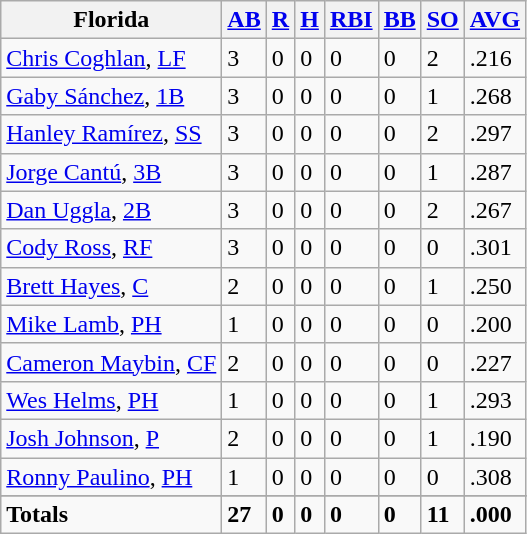<table class="wikitable sortable">
<tr>
<th>Florida</th>
<th><a href='#'>AB</a></th>
<th><a href='#'>R</a></th>
<th><a href='#'>H</a></th>
<th><a href='#'>RBI</a></th>
<th><a href='#'>BB</a></th>
<th><a href='#'>SO</a></th>
<th><a href='#'>AVG</a></th>
</tr>
<tr>
<td><a href='#'>Chris Coghlan</a>, <a href='#'>LF</a></td>
<td>3</td>
<td>0</td>
<td>0</td>
<td>0</td>
<td>0</td>
<td>2</td>
<td>.216</td>
</tr>
<tr>
<td><a href='#'>Gaby Sánchez</a>, <a href='#'>1B</a></td>
<td>3</td>
<td>0</td>
<td>0</td>
<td>0</td>
<td>0</td>
<td>1</td>
<td>.268</td>
</tr>
<tr>
<td><a href='#'>Hanley Ramírez</a>, <a href='#'>SS</a></td>
<td>3</td>
<td>0</td>
<td>0</td>
<td>0</td>
<td>0</td>
<td>2</td>
<td>.297</td>
</tr>
<tr>
<td><a href='#'>Jorge Cantú</a>, <a href='#'>3B</a></td>
<td>3</td>
<td>0</td>
<td>0</td>
<td>0</td>
<td>0</td>
<td>1</td>
<td>.287</td>
</tr>
<tr>
<td><a href='#'>Dan Uggla</a>, <a href='#'>2B</a></td>
<td>3</td>
<td>0</td>
<td>0</td>
<td>0</td>
<td>0</td>
<td>2</td>
<td>.267</td>
</tr>
<tr>
<td><a href='#'>Cody Ross</a>, <a href='#'>RF</a></td>
<td>3</td>
<td>0</td>
<td>0</td>
<td>0</td>
<td>0</td>
<td>0</td>
<td>.301</td>
</tr>
<tr>
<td><a href='#'>Brett Hayes</a>, <a href='#'>C</a></td>
<td>2</td>
<td>0</td>
<td>0</td>
<td>0</td>
<td>0</td>
<td>1</td>
<td>.250</td>
</tr>
<tr>
<td><a href='#'>Mike Lamb</a>, <a href='#'>PH</a></td>
<td>1</td>
<td>0</td>
<td>0</td>
<td>0</td>
<td>0</td>
<td>0</td>
<td>.200</td>
</tr>
<tr>
<td><a href='#'>Cameron Maybin</a>, <a href='#'>CF</a></td>
<td>2</td>
<td>0</td>
<td>0</td>
<td>0</td>
<td>0</td>
<td>0</td>
<td>.227</td>
</tr>
<tr>
<td><a href='#'>Wes Helms</a>, <a href='#'>PH</a></td>
<td>1</td>
<td>0</td>
<td>0</td>
<td>0</td>
<td>0</td>
<td>1</td>
<td>.293</td>
</tr>
<tr>
<td><a href='#'>Josh Johnson</a>, <a href='#'>P</a></td>
<td>2</td>
<td>0</td>
<td>0</td>
<td>0</td>
<td>0</td>
<td>1</td>
<td>.190</td>
</tr>
<tr>
<td><a href='#'>Ronny Paulino</a>, <a href='#'>PH</a></td>
<td>1</td>
<td>0</td>
<td>0</td>
<td>0</td>
<td>0</td>
<td>0</td>
<td>.308</td>
</tr>
<tr>
</tr>
<tr class="sortbottom">
<td><strong>Totals</strong></td>
<td><strong>27</strong></td>
<td><strong>0</strong></td>
<td><strong>0</strong></td>
<td><strong>0</strong></td>
<td><strong>0</strong></td>
<td><strong>11</strong></td>
<td><strong>.000</strong></td>
</tr>
</table>
